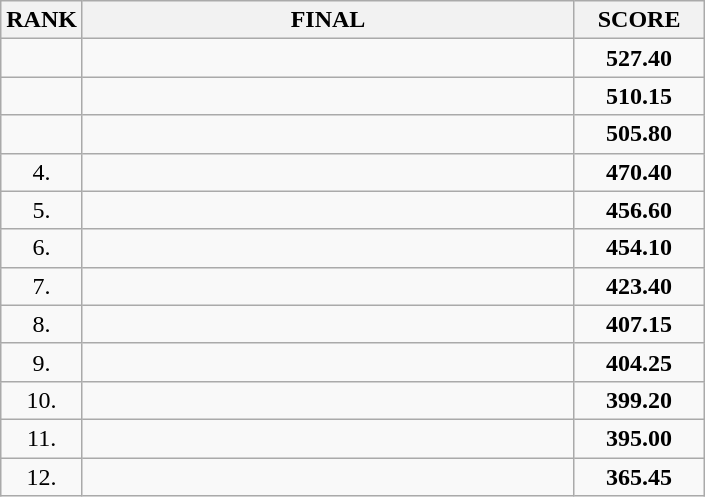<table class="wikitable">
<tr>
<th>RANK</th>
<th style="width: 20em">FINAL</th>
<th style="width: 5em">SCORE</th>
</tr>
<tr>
<td align="center"></td>
<td></td>
<td align="center"><strong>527.40</strong></td>
</tr>
<tr>
<td align="center"></td>
<td></td>
<td align="center"><strong>510.15</strong></td>
</tr>
<tr>
<td align="center"></td>
<td></td>
<td align="center"><strong>505.80</strong></td>
</tr>
<tr>
<td align="center">4.</td>
<td></td>
<td align="center"><strong>470.40</strong></td>
</tr>
<tr>
<td align="center">5.</td>
<td></td>
<td align="center"><strong>456.60</strong></td>
</tr>
<tr>
<td align="center">6.</td>
<td></td>
<td align="center"><strong>454.10</strong></td>
</tr>
<tr>
<td align="center">7.</td>
<td></td>
<td align="center"><strong>423.40</strong></td>
</tr>
<tr>
<td align="center">8.</td>
<td></td>
<td align="center"><strong>407.15</strong></td>
</tr>
<tr>
<td align="center">9.</td>
<td></td>
<td align="center"><strong>404.25</strong></td>
</tr>
<tr>
<td align="center">10.</td>
<td></td>
<td align="center"><strong>399.20</strong></td>
</tr>
<tr>
<td align="center">11.</td>
<td></td>
<td align="center"><strong>395.00</strong></td>
</tr>
<tr>
<td align="center">12.</td>
<td></td>
<td align="center"><strong>365.45</strong></td>
</tr>
</table>
